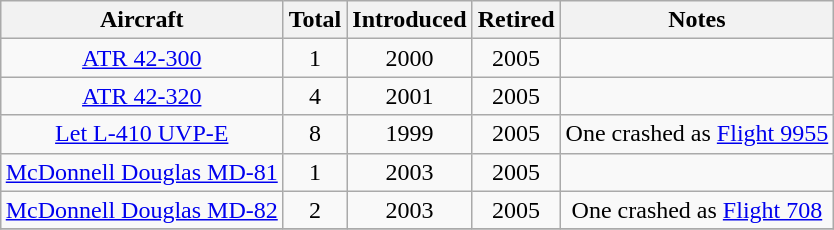<table class="wikitable" style="margin:0.5em auto; text-align:center">
<tr>
<th>Aircraft</th>
<th>Total</th>
<th>Introduced</th>
<th>Retired</th>
<th>Notes</th>
</tr>
<tr>
<td><a href='#'>ATR 42-300</a></td>
<td>1</td>
<td>2000</td>
<td>2005</td>
<td></td>
</tr>
<tr>
<td><a href='#'>ATR 42-320</a></td>
<td>4</td>
<td>2001</td>
<td>2005</td>
<td></td>
</tr>
<tr>
<td><a href='#'>Let L-410 UVP-E</a></td>
<td>8</td>
<td>1999</td>
<td>2005</td>
<td>One crashed as <a href='#'>Flight 9955</a></td>
</tr>
<tr>
<td><a href='#'>McDonnell Douglas MD-81</a></td>
<td>1</td>
<td>2003</td>
<td>2005</td>
<td></td>
</tr>
<tr>
<td><a href='#'>McDonnell Douglas MD-82</a></td>
<td>2</td>
<td>2003</td>
<td>2005</td>
<td>One crashed as <a href='#'>Flight 708</a></td>
</tr>
<tr>
</tr>
</table>
